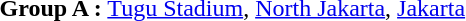<table>
<tr>
<td><strong>Group A :</strong> <a href='#'>Tugu Stadium</a>, <a href='#'>North Jakarta</a>, <a href='#'>Jakarta</a><br></td>
</tr>
</table>
